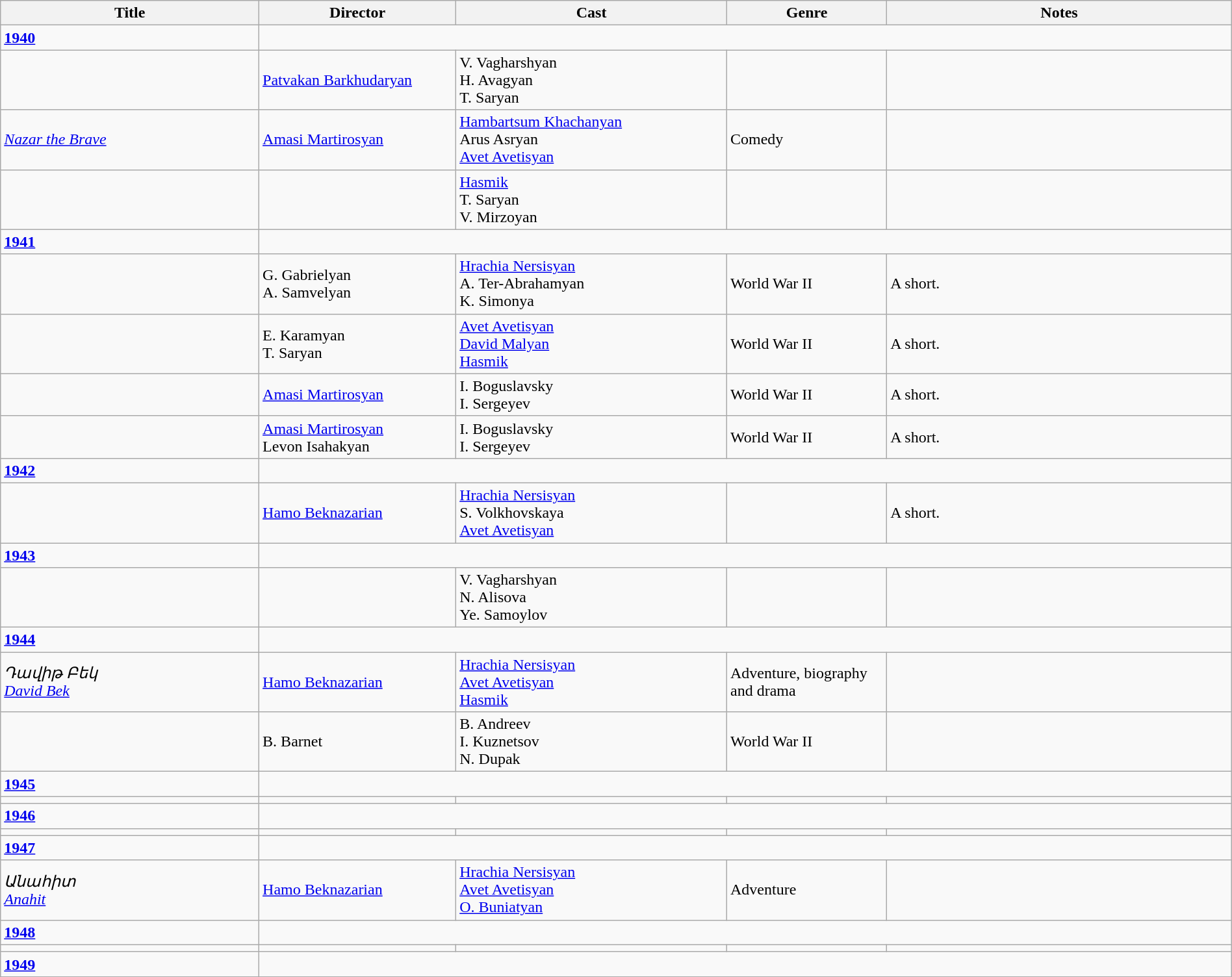<table class="wikitable" width= "100%">
<tr>
<th width=21%>Title</th>
<th width=16%>Director</th>
<th width=22%>Cast</th>
<th width=13%>Genre</th>
<th width=28%>Notes</th>
</tr>
<tr>
<td><strong><a href='#'>1940</a></strong></td>
</tr>
<tr>
<td></td>
<td><a href='#'>Patvakan Barkhudaryan</a></td>
<td>V. Vagharshyan <br> H. Avagyan <br> T. Saryan</td>
<td></td>
<td></td>
</tr>
<tr>
<td><em><a href='#'>Nazar the Brave</a></em></td>
<td><a href='#'>Amasi Martirosyan</a></td>
<td><a href='#'>Hambartsum Khachanyan</a> <br> Arus Asryan <br> <a href='#'>Avet Avetisyan</a></td>
<td>Comedy</td>
<td></td>
</tr>
<tr>
<td></td>
<td></td>
<td><a href='#'>Hasmik</a> <br> T. Saryan <br> V. Mirzoyan</td>
<td></td>
<td></td>
</tr>
<tr>
<td><strong><a href='#'>1941</a></strong></td>
</tr>
<tr>
<td></td>
<td>G. Gabrielyan <br> A. Samvelyan</td>
<td><a href='#'>Hrachia Nersisyan</a> <br> A. Ter-Abrahamyan <br> K. Simonya</td>
<td>World War II</td>
<td>A short.</td>
</tr>
<tr>
<td></td>
<td>E. Karamyan <br> T. Saryan</td>
<td><a href='#'>Avet Avetisyan</a> <br> <a href='#'>David Malyan</a> <br> <a href='#'>Hasmik</a></td>
<td>World War II</td>
<td>A short.</td>
</tr>
<tr>
<td></td>
<td><a href='#'>Amasi Martirosyan</a> <br> </td>
<td>I. Boguslavsky <br> I. Sergeyev</td>
<td>World War II</td>
<td>A short.</td>
</tr>
<tr>
<td></td>
<td><a href='#'>Amasi Martirosyan</a> <br> Levon Isahakyan</td>
<td>I. Boguslavsky <br> I. Sergeyev</td>
<td>World War II</td>
<td>A short.</td>
</tr>
<tr>
<td><strong><a href='#'>1942</a></strong></td>
</tr>
<tr>
<td></td>
<td><a href='#'>Hamo Beknazarian</a></td>
<td><a href='#'>Hrachia Nersisyan</a> <br> S. Volkhovskaya <br> <a href='#'>Avet Avetisyan</a></td>
<td></td>
<td>A short.</td>
</tr>
<tr>
<td><strong><a href='#'>1943</a></strong></td>
</tr>
<tr>
<td></td>
<td></td>
<td>V. Vagharshyan <br> N. Alisova <br> Ye. Samoylov</td>
<td></td>
<td></td>
</tr>
<tr>
<td><strong><a href='#'>1944</a></strong></td>
</tr>
<tr>
<td><em>Դավիթ Բեկ</em><br><em><a href='#'>David Bek</a></em></td>
<td><a href='#'>Hamo Beknazarian</a></td>
<td><a href='#'>Hrachia Nersisyan</a><br><a href='#'>Avet Avetisyan</a><br> <a href='#'>Hasmik</a></td>
<td>Adventure, biography and drama</td>
<td></td>
</tr>
<tr>
<td></td>
<td>B. Barnet</td>
<td>B. Andreev <br> I. Kuznetsov <br> N. Dupak</td>
<td>World War II</td>
<td></td>
</tr>
<tr>
<td><strong><a href='#'>1945</a></strong></td>
</tr>
<tr>
<td></td>
<td></td>
<td></td>
<td></td>
<td></td>
</tr>
<tr>
<td><strong><a href='#'>1946</a></strong></td>
</tr>
<tr>
<td></td>
<td></td>
<td></td>
<td></td>
<td></td>
</tr>
<tr>
<td><strong><a href='#'>1947</a></strong></td>
</tr>
<tr>
<td><em>Անահիտ</em><br><em><a href='#'>Anahit</a></em></td>
<td><a href='#'>Hamo Beknazarian</a></td>
<td><a href='#'>Hrachia Nersisyan</a><br><a href='#'>Avet Avetisyan</a><br><a href='#'>O. Buniatyan</a></td>
<td>Adventure</td>
<td></td>
</tr>
<tr>
<td><strong><a href='#'>1948</a></strong></td>
</tr>
<tr>
<td></td>
<td></td>
<td></td>
<td></td>
<td></td>
</tr>
<tr>
<td><strong><a href='#'>1949</a></strong></td>
</tr>
<tr>
</tr>
</table>
